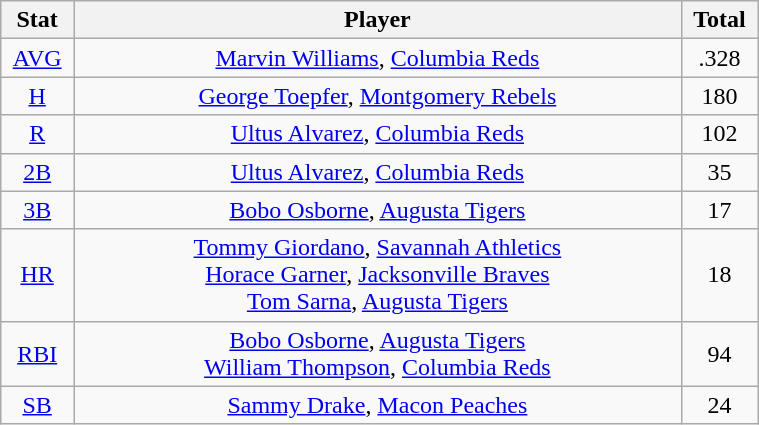<table class="wikitable" width="40%" style="text-align:center;">
<tr>
<th width="5%">Stat</th>
<th width="60%">Player</th>
<th width="5%">Total</th>
</tr>
<tr>
<td><a href='#'>AVG</a></td>
<td><a href='#'>Marvin Williams</a>, <a href='#'>Columbia Reds</a></td>
<td>.328</td>
</tr>
<tr>
<td><a href='#'>H</a></td>
<td><a href='#'>George Toepfer</a>, <a href='#'>Montgomery Rebels</a></td>
<td>180</td>
</tr>
<tr>
<td><a href='#'>R</a></td>
<td><a href='#'>Ultus Alvarez</a>, <a href='#'>Columbia Reds</a></td>
<td>102</td>
</tr>
<tr>
<td><a href='#'>2B</a></td>
<td><a href='#'>Ultus Alvarez</a>, <a href='#'>Columbia Reds</a></td>
<td>35</td>
</tr>
<tr>
<td><a href='#'>3B</a></td>
<td><a href='#'>Bobo Osborne</a>, <a href='#'>Augusta Tigers</a></td>
<td>17</td>
</tr>
<tr>
<td><a href='#'>HR</a></td>
<td><a href='#'>Tommy Giordano</a>, <a href='#'>Savannah Athletics</a> <br> <a href='#'>Horace Garner</a>, <a href='#'>Jacksonville Braves</a> <br> <a href='#'>Tom Sarna</a>, <a href='#'>Augusta Tigers</a></td>
<td>18</td>
</tr>
<tr>
<td><a href='#'>RBI</a></td>
<td><a href='#'>Bobo Osborne</a>, <a href='#'>Augusta Tigers</a> <br> <a href='#'>William Thompson</a>, <a href='#'>Columbia Reds</a></td>
<td>94</td>
</tr>
<tr>
<td><a href='#'>SB</a></td>
<td><a href='#'>Sammy Drake</a>, <a href='#'>Macon Peaches</a></td>
<td>24</td>
</tr>
</table>
